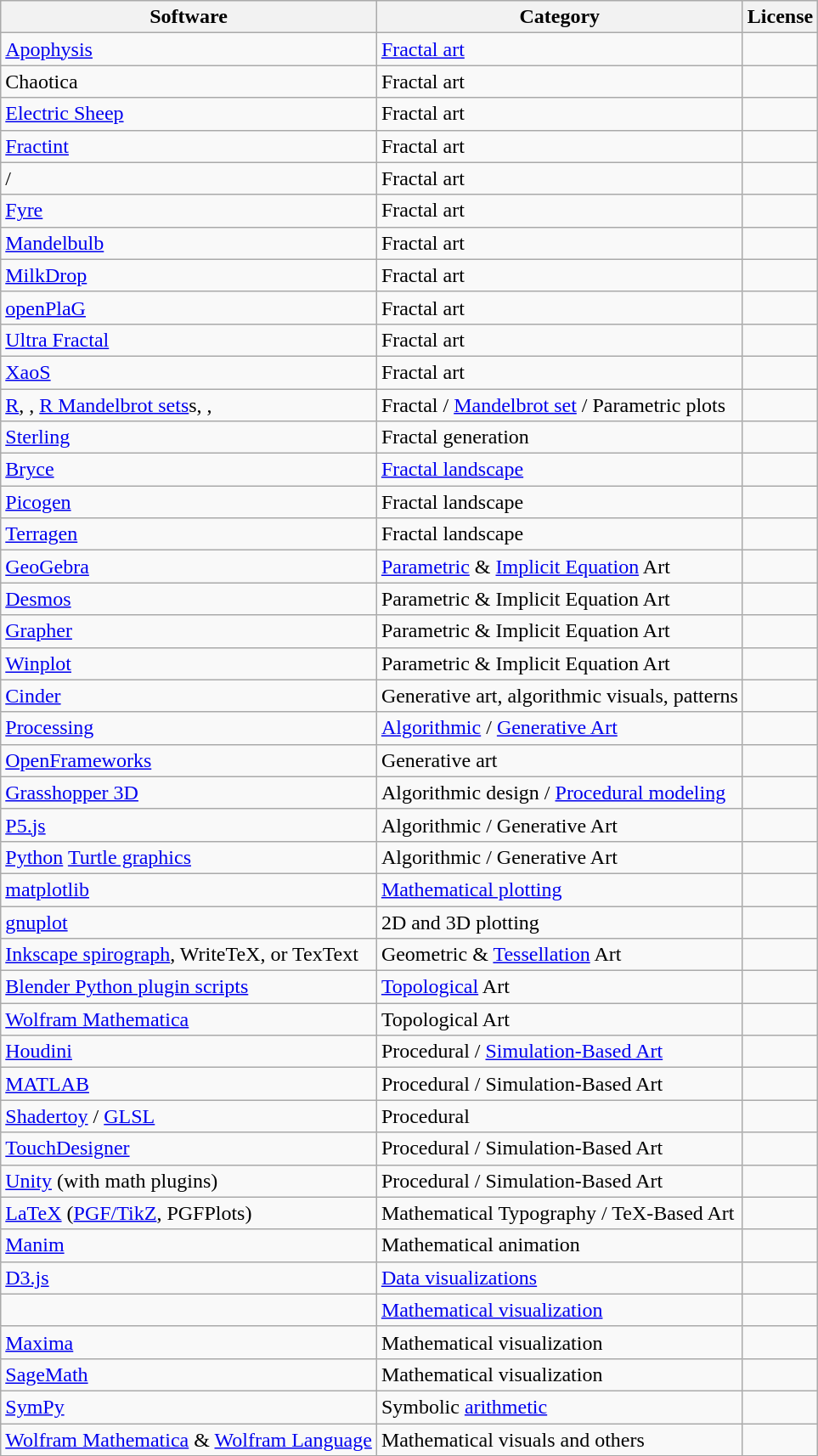<table class="wikitable sortable">
<tr>
<th>Software</th>
<th>Category</th>
<th>License</th>
</tr>
<tr>
<td><a href='#'>Apophysis</a></td>
<td><a href='#'>Fractal art</a></td>
<td></td>
</tr>
<tr>
<td>Chaotica</td>
<td>Fractal art</td>
<td></td>
</tr>
<tr>
<td><a href='#'>Electric Sheep</a></td>
<td>Fractal art</td>
<td></td>
</tr>
<tr>
<td><a href='#'>Fractint</a></td>
<td>Fractal art</td>
<td></td>
</tr>
<tr>
<td> / </td>
<td>Fractal art</td>
<td></td>
</tr>
<tr>
<td><a href='#'>Fyre</a></td>
<td>Fractal art</td>
<td></td>
</tr>
<tr>
<td><a href='#'>Mandelbulb</a></td>
<td>Fractal art</td>
<td></td>
</tr>
<tr>
<td><a href='#'>MilkDrop</a></td>
<td>Fractal art</td>
<td></td>
</tr>
<tr>
<td><a href='#'>openPlaG</a></td>
<td>Fractal art</td>
<td></td>
</tr>
<tr>
<td><a href='#'>Ultra Fractal</a></td>
<td>Fractal art</td>
<td></td>
</tr>
<tr>
<td><a href='#'>XaoS</a></td>
<td>Fractal art</td>
<td></td>
</tr>
<tr>
<td><a href='#'>R</a>, , <a href='#'>R Mandelbrot sets</a>s, , </td>
<td>Fractal / <a href='#'>Mandelbrot set</a> / Parametric plots</td>
<td></td>
</tr>
<tr>
<td><a href='#'>Sterling</a></td>
<td>Fractal generation</td>
<td></td>
</tr>
<tr>
<td><a href='#'>Bryce</a></td>
<td><a href='#'>Fractal landscape</a></td>
<td></td>
</tr>
<tr>
<td><a href='#'>Picogen</a></td>
<td>Fractal landscape</td>
<td></td>
</tr>
<tr>
<td><a href='#'>Terragen</a></td>
<td>Fractal landscape</td>
<td></td>
</tr>
<tr>
<td><a href='#'>GeoGebra</a></td>
<td><a href='#'>Parametric</a> & <a href='#'>Implicit Equation</a> Art</td>
<td></td>
</tr>
<tr>
<td><a href='#'>Desmos</a></td>
<td>Parametric & Implicit Equation Art</td>
<td></td>
</tr>
<tr>
<td><a href='#'>Grapher</a></td>
<td>Parametric & Implicit Equation Art</td>
<td></td>
</tr>
<tr>
<td><a href='#'>Winplot</a></td>
<td>Parametric & Implicit Equation Art</td>
<td></td>
</tr>
<tr>
<td><a href='#'>Cinder</a></td>
<td>Generative art, algorithmic visuals, patterns</td>
<td></td>
</tr>
<tr>
<td><a href='#'>Processing</a></td>
<td><a href='#'>Algorithmic</a> / <a href='#'>Generative Art</a></td>
<td></td>
</tr>
<tr>
<td><a href='#'>OpenFrameworks</a></td>
<td>Generative art</td>
<td></td>
</tr>
<tr>
<td><a href='#'>Grasshopper 3D</a></td>
<td>Algorithmic design / <a href='#'>Procedural modeling</a></td>
<td></td>
</tr>
<tr>
<td><a href='#'>P5.js</a></td>
<td>Algorithmic / Generative Art</td>
<td></td>
</tr>
<tr>
<td><a href='#'>Python</a> <a href='#'>Turtle graphics</a></td>
<td>Algorithmic / Generative Art</td>
<td></td>
</tr>
<tr>
<td><a href='#'>matplotlib</a></td>
<td><a href='#'>Mathematical plotting</a></td>
<td></td>
</tr>
<tr>
<td><a href='#'>gnuplot</a></td>
<td>2D and 3D plotting</td>
<td></td>
</tr>
<tr>
<td><a href='#'>Inkscape spirograph</a>, WriteTeX, or TexText</td>
<td>Geometric & <a href='#'>Tessellation</a> Art</td>
<td></td>
</tr>
<tr>
<td><a href='#'>Blender Python plugin scripts</a></td>
<td><a href='#'>Topological</a> Art</td>
<td></td>
</tr>
<tr>
<td><a href='#'>Wolfram Mathematica</a></td>
<td>Topological Art</td>
<td></td>
</tr>
<tr>
<td><a href='#'>Houdini</a></td>
<td>Procedural / <a href='#'>Simulation-Based Art</a></td>
<td></td>
</tr>
<tr>
<td><a href='#'>MATLAB</a></td>
<td>Procedural / Simulation-Based Art</td>
<td></td>
</tr>
<tr>
<td><a href='#'>Shadertoy</a> / <a href='#'>GLSL</a></td>
<td>Procedural</td>
<td></td>
</tr>
<tr>
<td><a href='#'>TouchDesigner</a></td>
<td>Procedural / Simulation-Based Art</td>
<td></td>
</tr>
<tr>
<td><a href='#'>Unity</a> (with math plugins)</td>
<td>Procedural / Simulation-Based Art</td>
<td></td>
</tr>
<tr>
<td><a href='#'>LaTeX</a> (<a href='#'>PGF/TikZ</a>, PGFPlots)</td>
<td>Mathematical Typography / TeX-Based Art</td>
<td></td>
</tr>
<tr>
<td><a href='#'>Manim</a></td>
<td>Mathematical animation</td>
<td></td>
</tr>
<tr>
<td><a href='#'>D3.js</a></td>
<td><a href='#'>Data visualizations</a></td>
<td></td>
</tr>
<tr>
<td></td>
<td><a href='#'>Mathematical visualization</a></td>
<td></td>
</tr>
<tr>
<td><a href='#'>Maxima</a></td>
<td>Mathematical visualization</td>
<td></td>
</tr>
<tr>
<td><a href='#'>SageMath</a></td>
<td>Mathematical visualization</td>
<td></td>
</tr>
<tr>
<td><a href='#'>SymPy</a></td>
<td>Symbolic <a href='#'>arithmetic</a></td>
<td></td>
</tr>
<tr>
<td><a href='#'>Wolfram Mathematica</a> & <a href='#'>Wolfram Language</a></td>
<td>Mathematical visuals and others</td>
<td></td>
</tr>
<tr>
</tr>
</table>
